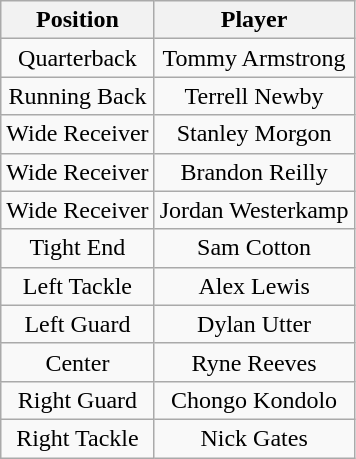<table class="wikitable" style="text-align: center;">
<tr>
<th>Position</th>
<th>Player</th>
</tr>
<tr>
<td>Quarterback</td>
<td>Tommy Armstrong</td>
</tr>
<tr>
<td>Running Back</td>
<td>Terrell Newby</td>
</tr>
<tr>
<td>Wide Receiver</td>
<td>Stanley Morgon</td>
</tr>
<tr>
<td>Wide Receiver</td>
<td>Brandon Reilly</td>
</tr>
<tr>
<td>Wide Receiver</td>
<td>Jordan Westerkamp</td>
</tr>
<tr>
<td>Tight End</td>
<td>Sam Cotton</td>
</tr>
<tr>
<td>Left Tackle</td>
<td>Alex Lewis</td>
</tr>
<tr>
<td>Left Guard</td>
<td>Dylan Utter</td>
</tr>
<tr>
<td>Center</td>
<td>Ryne Reeves</td>
</tr>
<tr>
<td>Right Guard</td>
<td>Chongo Kondolo</td>
</tr>
<tr>
<td>Right Tackle</td>
<td>Nick Gates</td>
</tr>
</table>
